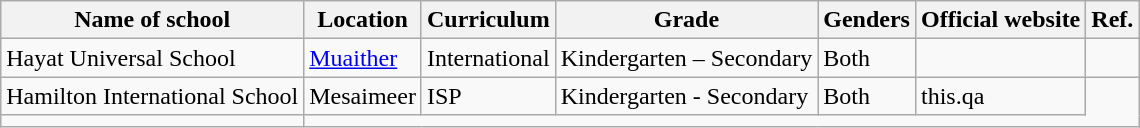<table class="wikitable">
<tr>
<th>Name of school</th>
<th>Location</th>
<th>Curriculum</th>
<th>Grade</th>
<th>Genders</th>
<th>Official website</th>
<th>Ref.</th>
</tr>
<tr>
<td>Hayat Universal School</td>
<td><a href='#'>Muaither</a></td>
<td>International</td>
<td>Kindergarten – Secondary</td>
<td>Both</td>
<td></td>
<td></td>
</tr>
<tr>
<td>Hamilton International School</td>
<td>Mesaimeer</td>
<td>ISP</td>
<td>Kindergarten - Secondary</td>
<td>Both</td>
<td>this.qa</td>
</tr>
<tr>
<td></td>
</tr>
</table>
